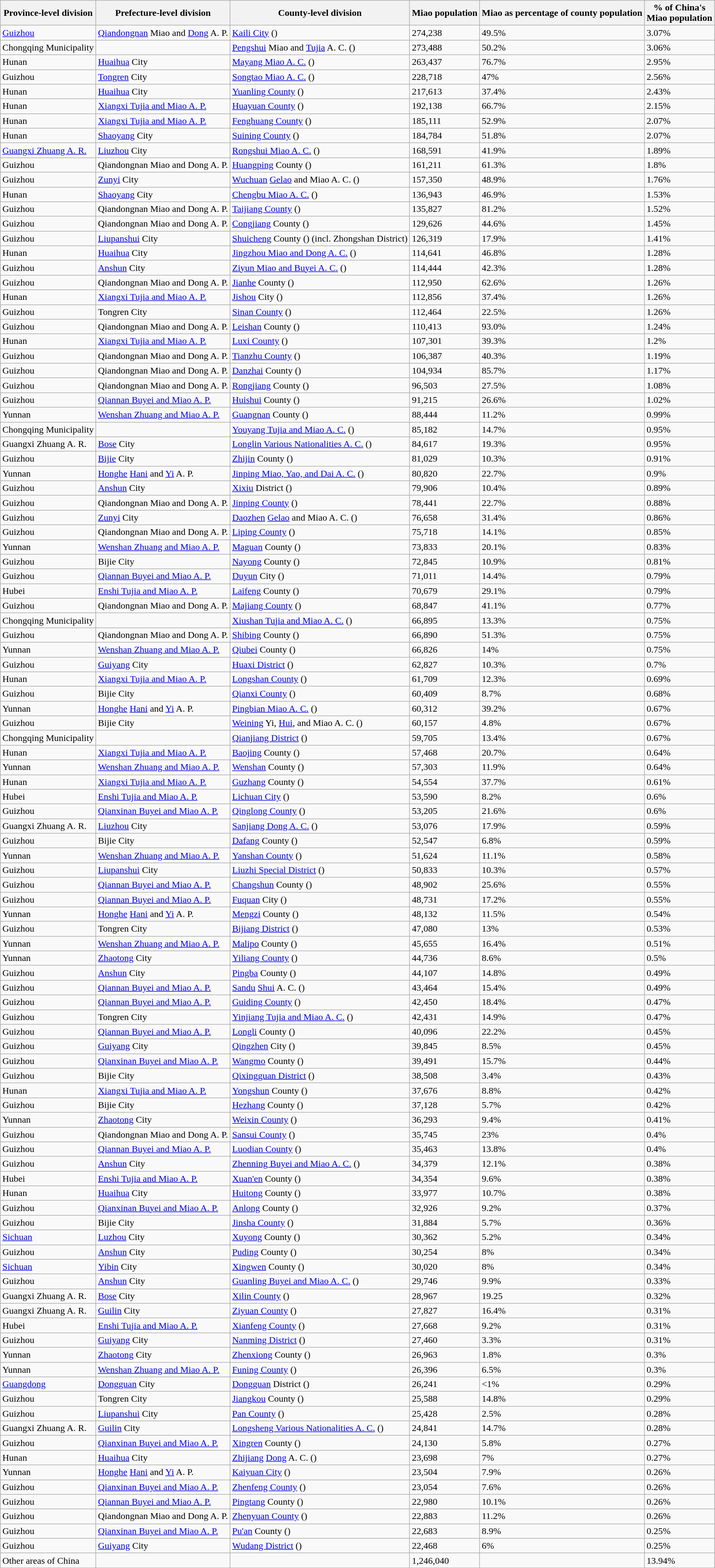<table class="wikitable sortable">
<tr>
<th>Province-level division</th>
<th>Prefecture-level division</th>
<th>County-level division</th>
<th>Miao population</th>
<th>Miao as percentage of county population</th>
<th>% of China's<br>Miao population</th>
</tr>
<tr>
<td><a href='#'>Guizhou</a></td>
<td><a href='#'>Qiandongnan</a> Miao and <a href='#'>Dong</a> A. P.</td>
<td><a href='#'>Kaili City</a> ()</td>
<td>274,238</td>
<td>49.5%</td>
<td>3.07%</td>
</tr>
<tr>
<td>Chongqing Municipality</td>
<td></td>
<td><a href='#'>Pengshui</a> Miao and <a href='#'>Tujia</a> A. C. ()</td>
<td>273,488</td>
<td>50.2%</td>
<td>3.06%</td>
</tr>
<tr>
<td>Hunan</td>
<td><a href='#'>Huaihua</a> City</td>
<td><a href='#'>Mayang Miao A. C.</a> ()</td>
<td>263,437</td>
<td>76.7%</td>
<td>2.95%</td>
</tr>
<tr>
<td>Guizhou</td>
<td><a href='#'>Tongren</a> City</td>
<td><a href='#'>Songtao Miao A. C.</a> ()</td>
<td>228,718</td>
<td>47%</td>
<td>2.56%</td>
</tr>
<tr>
<td>Hunan</td>
<td><a href='#'>Huaihua</a> City</td>
<td><a href='#'>Yuanling County</a> ()</td>
<td>217,613</td>
<td>37.4%</td>
<td>2.43%</td>
</tr>
<tr>
<td>Hunan</td>
<td><a href='#'>Xiangxi Tujia and Miao A. P.</a></td>
<td><a href='#'>Huayuan County</a> ()</td>
<td>192,138</td>
<td>66.7%</td>
<td>2.15%</td>
</tr>
<tr>
<td>Hunan</td>
<td><a href='#'>Xiangxi Tujia and Miao A. P.</a></td>
<td><a href='#'>Fenghuang County</a> ()</td>
<td>185,111</td>
<td>52.9%</td>
<td>2.07%</td>
</tr>
<tr>
<td>Hunan</td>
<td><a href='#'>Shaoyang</a> City</td>
<td><a href='#'>Suining County</a> ()</td>
<td>184,784</td>
<td>51.8%</td>
<td>2.07%</td>
</tr>
<tr>
<td><a href='#'>Guangxi Zhuang A. R.</a></td>
<td><a href='#'>Liuzhou</a> City</td>
<td><a href='#'>Rongshui Miao A. C.</a> ()</td>
<td>168,591</td>
<td>41.9%</td>
<td>1.89%</td>
</tr>
<tr>
<td>Guizhou</td>
<td>Qiandongnan Miao and Dong A. P.</td>
<td><a href='#'>Huangping</a> County ()</td>
<td>161,211</td>
<td>61.3%</td>
<td>1.8%</td>
</tr>
<tr>
<td>Guizhou</td>
<td><a href='#'>Zunyi</a> City</td>
<td><a href='#'>Wuchuan</a> <a href='#'>Gelao</a> and Miao A. C. ()</td>
<td>157,350</td>
<td>48.9%</td>
<td>1.76%</td>
</tr>
<tr>
<td>Hunan</td>
<td><a href='#'>Shaoyang</a> City</td>
<td><a href='#'>Chengbu Miao A. C.</a> ()</td>
<td>136,943</td>
<td>46.9%</td>
<td>1.53%</td>
</tr>
<tr>
<td>Guizhou</td>
<td>Qiandongnan Miao and Dong A. P.</td>
<td><a href='#'>Taijiang County</a> ()</td>
<td>135,827</td>
<td>81.2%</td>
<td>1.52%</td>
</tr>
<tr>
<td>Guizhou</td>
<td>Qiandongnan Miao and Dong A. P.</td>
<td><a href='#'>Congjiang</a> County ()</td>
<td>129,626</td>
<td>44.6%</td>
<td>1.45%</td>
</tr>
<tr>
<td>Guizhou</td>
<td><a href='#'>Liupanshui</a> City</td>
<td><a href='#'>Shuicheng</a> County () (incl. Zhongshan District)</td>
<td>126,319</td>
<td>17.9%</td>
<td>1.41%</td>
</tr>
<tr>
<td>Hunan</td>
<td><a href='#'>Huaihua</a> City</td>
<td><a href='#'>Jingzhou Miao and Dong A. C.</a> ()</td>
<td>114,641</td>
<td>46.8%</td>
<td>1.28%</td>
</tr>
<tr>
<td>Guizhou</td>
<td><a href='#'>Anshun</a> City</td>
<td><a href='#'>Ziyun Miao and Buyei A. C.</a> ()</td>
<td>114,444</td>
<td>42.3%</td>
<td>1.28%</td>
</tr>
<tr>
<td>Guizhou</td>
<td>Qiandongnan Miao and Dong A. P.</td>
<td><a href='#'>Jianhe</a> County ()</td>
<td>112,950</td>
<td>62.6%</td>
<td>1.26%</td>
</tr>
<tr>
<td>Hunan</td>
<td><a href='#'>Xiangxi Tujia and Miao A. P.</a></td>
<td><a href='#'>Jishou</a> City ()</td>
<td>112,856</td>
<td>37.4%</td>
<td>1.26%</td>
</tr>
<tr>
<td>Guizhou</td>
<td>Tongren City</td>
<td><a href='#'>Sinan County</a> ()</td>
<td>112,464</td>
<td>22.5%</td>
<td>1.26%</td>
</tr>
<tr>
<td>Guizhou</td>
<td>Qiandongnan Miao and Dong A. P.</td>
<td><a href='#'>Leishan</a> County ()</td>
<td>110,413</td>
<td>93.0%</td>
<td>1.24%</td>
</tr>
<tr>
<td>Hunan</td>
<td><a href='#'>Xiangxi Tujia and Miao A. P.</a></td>
<td><a href='#'>Luxi County</a> ()</td>
<td>107,301</td>
<td>39.3%</td>
<td>1.2%</td>
</tr>
<tr>
<td>Guizhou</td>
<td>Qiandongnan Miao and Dong A. P.</td>
<td><a href='#'>Tianzhu County</a> ()</td>
<td>106,387</td>
<td>40.3%</td>
<td>1.19%</td>
</tr>
<tr>
<td>Guizhou</td>
<td>Qiandongnan Miao and Dong A. P.</td>
<td><a href='#'>Danzhai</a> County ()</td>
<td>104,934</td>
<td>85.7%</td>
<td>1.17%</td>
</tr>
<tr>
<td>Guizhou</td>
<td>Qiandongnan Miao and Dong A. P.</td>
<td><a href='#'>Rongjiang</a> County ()</td>
<td>96,503</td>
<td>27.5%</td>
<td>1.08%</td>
</tr>
<tr>
<td>Guizhou</td>
<td><a href='#'>Qiannan Buyei and Miao A. P.</a></td>
<td><a href='#'>Huishui</a> County ()</td>
<td>91,215</td>
<td>26.6%</td>
<td>1.02%</td>
</tr>
<tr>
<td>Yunnan</td>
<td><a href='#'>Wenshan Zhuang and Miao A. P.</a></td>
<td><a href='#'>Guangnan</a> County ()</td>
<td>88,444</td>
<td>11.2%</td>
<td>0.99%</td>
</tr>
<tr>
<td>Chongqing Municipality</td>
<td></td>
<td><a href='#'>Youyang Tujia and Miao A. C.</a> ()</td>
<td>85,182</td>
<td>14.7%</td>
<td>0.95%</td>
</tr>
<tr>
<td>Guangxi Zhuang A. R.</td>
<td><a href='#'>Bose</a> City</td>
<td><a href='#'>Longlin Various Nationalities A. C.</a> ()</td>
<td>84,617</td>
<td>19.3%</td>
<td>0.95%</td>
</tr>
<tr>
<td>Guizhou</td>
<td><a href='#'>Bijie</a> City</td>
<td><a href='#'>Zhijin</a> County ()</td>
<td>81,029</td>
<td>10.3%</td>
<td>0.91%</td>
</tr>
<tr>
<td>Yunnan</td>
<td><a href='#'>Honghe</a> <a href='#'>Hani</a> and <a href='#'>Yi</a> A. P.</td>
<td><a href='#'>Jinping Miao, Yao, and Dai A. C.</a> ()</td>
<td>80,820</td>
<td>22.7%</td>
<td>0.9%</td>
</tr>
<tr>
<td>Guizhou</td>
<td><a href='#'>Anshun</a> City</td>
<td><a href='#'>Xixiu</a> District ()</td>
<td>79,906</td>
<td>10.4%</td>
<td>0.89%</td>
</tr>
<tr>
<td>Guizhou</td>
<td>Qiandongnan Miao and Dong A. P.</td>
<td><a href='#'>Jinping County</a> ()</td>
<td>78,441</td>
<td>22.7%</td>
<td>0.88%</td>
</tr>
<tr>
<td>Guizhou</td>
<td><a href='#'>Zunyi</a> City</td>
<td><a href='#'>Daozhen</a> <a href='#'>Gelao</a> and Miao A. C. ()</td>
<td>76,658</td>
<td>31.4%</td>
<td>0.86%</td>
</tr>
<tr>
<td>Guizhou</td>
<td>Qiandongnan Miao and Dong A. P.</td>
<td><a href='#'>Liping County</a> ()</td>
<td>75,718</td>
<td>14.1%</td>
<td>0.85%</td>
</tr>
<tr>
<td>Yunnan</td>
<td><a href='#'>Wenshan Zhuang and Miao A. P.</a></td>
<td><a href='#'>Maguan</a> County ()</td>
<td>73,833</td>
<td>20.1%</td>
<td>0.83%</td>
</tr>
<tr>
<td>Guizhou</td>
<td>Bijie City</td>
<td><a href='#'>Nayong</a> County ()</td>
<td>72,845</td>
<td>10.9%</td>
<td>0.81%</td>
</tr>
<tr>
<td>Guizhou</td>
<td><a href='#'>Qiannan Buyei and Miao A. P.</a></td>
<td><a href='#'>Duyun</a> City ()</td>
<td>71,011</td>
<td>14.4%</td>
<td>0.79%</td>
</tr>
<tr>
<td>Hubei</td>
<td><a href='#'>Enshi Tujia and Miao A. P.</a></td>
<td><a href='#'>Laifeng</a> County ()</td>
<td>70,679</td>
<td>29.1%</td>
<td>0.79%</td>
</tr>
<tr>
<td>Guizhou</td>
<td>Qiandongnan Miao and Dong A. P.</td>
<td><a href='#'>Majiang County</a> ()</td>
<td>68,847</td>
<td>41.1%</td>
<td>0.77%</td>
</tr>
<tr>
<td>Chongqing Municipality</td>
<td></td>
<td><a href='#'>Xiushan Tujia and Miao A. C.</a> ()</td>
<td>66,895</td>
<td>13.3%</td>
<td>0.75%</td>
</tr>
<tr>
<td>Guizhou</td>
<td>Qiandongnan Miao and Dong A. P.</td>
<td><a href='#'>Shibing</a> County ()</td>
<td>66,890</td>
<td>51.3%</td>
<td>0.75%</td>
</tr>
<tr>
<td>Yunnan</td>
<td><a href='#'>Wenshan Zhuang and Miao A. P.</a></td>
<td><a href='#'>Qiubei</a> County ()</td>
<td>66,826</td>
<td>14%</td>
<td>0.75%</td>
</tr>
<tr>
<td>Guizhou</td>
<td><a href='#'>Guiyang</a> City</td>
<td><a href='#'>Huaxi District</a> ()</td>
<td>62,827</td>
<td>10.3%</td>
<td>0.7%</td>
</tr>
<tr>
<td>Hunan</td>
<td><a href='#'>Xiangxi Tujia and Miao A. P.</a></td>
<td><a href='#'>Longshan County</a> ()</td>
<td>61,709</td>
<td>12.3%</td>
<td>0.69%</td>
</tr>
<tr>
<td>Guizhou</td>
<td>Bijie City</td>
<td><a href='#'>Qianxi County</a> ()</td>
<td>60,409</td>
<td>8.7%</td>
<td>0.68%</td>
</tr>
<tr>
<td>Yunnan</td>
<td><a href='#'>Honghe</a> <a href='#'>Hani</a> and <a href='#'>Yi</a> A. P.</td>
<td><a href='#'>Pingbian Miao A. C.</a> ()</td>
<td>60,312</td>
<td>39.2%</td>
<td>0.67%</td>
</tr>
<tr>
<td>Guizhou</td>
<td>Bijie City</td>
<td><a href='#'>Weining</a> Yi, <a href='#'>Hui</a>, and Miao A. C. ()</td>
<td>60,157</td>
<td>4.8%</td>
<td>0.67%</td>
</tr>
<tr>
<td>Chongqing Municipality</td>
<td></td>
<td><a href='#'>Qianjiang District</a> ()</td>
<td>59,705</td>
<td>13.4%</td>
<td>0.67%</td>
</tr>
<tr>
<td>Hunan</td>
<td><a href='#'>Xiangxi Tujia and Miao A. P.</a></td>
<td><a href='#'>Baojing</a> County ()</td>
<td>57,468</td>
<td>20.7%</td>
<td>0.64%</td>
</tr>
<tr>
<td>Yunnan</td>
<td><a href='#'>Wenshan Zhuang and Miao A. P.</a></td>
<td><a href='#'>Wenshan</a> County ()</td>
<td>57,303</td>
<td>11.9%</td>
<td>0.64%</td>
</tr>
<tr>
<td>Hunan</td>
<td><a href='#'>Xiangxi Tujia and Miao A. P.</a></td>
<td><a href='#'>Guzhang</a> County ()</td>
<td>54,554</td>
<td>37.7%</td>
<td>0.61%</td>
</tr>
<tr>
<td>Hubei</td>
<td><a href='#'>Enshi Tujia and Miao A. P.</a></td>
<td><a href='#'>Lichuan City</a> ()</td>
<td>53,590</td>
<td>8.2%</td>
<td>0.6%</td>
</tr>
<tr>
<td>Guizhou</td>
<td><a href='#'>Qianxinan Buyei and Miao A. P.</a></td>
<td><a href='#'>Qinglong County</a> ()</td>
<td>53,205</td>
<td>21.6%</td>
<td>0.6%</td>
</tr>
<tr>
<td>Guangxi Zhuang A. R.</td>
<td><a href='#'>Liuzhou</a> City</td>
<td><a href='#'>Sanjiang Dong A. C.</a> ()</td>
<td>53,076</td>
<td>17.9%</td>
<td>0.59%</td>
</tr>
<tr>
<td>Guizhou</td>
<td>Bijie City</td>
<td><a href='#'>Dafang</a> County ()</td>
<td>52,547</td>
<td>6.8%</td>
<td>0.59%</td>
</tr>
<tr>
<td>Yunnan</td>
<td><a href='#'>Wenshan Zhuang and Miao A. P.</a></td>
<td><a href='#'>Yanshan County</a> ()</td>
<td>51,624</td>
<td>11.1%</td>
<td>0.58%</td>
</tr>
<tr>
<td>Guizhou</td>
<td><a href='#'>Liupanshui</a> City</td>
<td><a href='#'>Liuzhi Special District</a> ()</td>
<td>50,833</td>
<td>10.3%</td>
<td>0.57%</td>
</tr>
<tr>
<td>Guizhou</td>
<td><a href='#'>Qiannan Buyei and Miao A. P.</a></td>
<td><a href='#'>Changshun</a> County ()</td>
<td>48,902</td>
<td>25.6%</td>
<td>0.55%</td>
</tr>
<tr>
<td>Guizhou</td>
<td><a href='#'>Qiannan Buyei and Miao A. P.</a></td>
<td><a href='#'>Fuquan</a> City ()</td>
<td>48,731</td>
<td>17.2%</td>
<td>0.55%</td>
</tr>
<tr>
<td>Yunnan</td>
<td><a href='#'>Honghe</a> <a href='#'>Hani</a> and <a href='#'>Yi</a> A. P.</td>
<td><a href='#'>Mengzi</a> County ()</td>
<td>48,132</td>
<td>11.5%</td>
<td>0.54%</td>
</tr>
<tr>
<td>Guizhou</td>
<td>Tongren City</td>
<td><a href='#'>Bijiang District</a> ()</td>
<td>47,080</td>
<td>13%</td>
<td>0.53%</td>
</tr>
<tr>
<td>Yunnan</td>
<td><a href='#'>Wenshan Zhuang and Miao A. P.</a></td>
<td><a href='#'>Malipo</a> County ()</td>
<td>45,655</td>
<td>16.4%</td>
<td>0.51%</td>
</tr>
<tr>
<td>Yunnan</td>
<td><a href='#'>Zhaotong</a> City</td>
<td><a href='#'>Yiliang County</a> ()</td>
<td>44,736</td>
<td>8.6%</td>
<td>0.5%</td>
</tr>
<tr>
<td>Guizhou</td>
<td><a href='#'>Anshun</a> City</td>
<td><a href='#'>Pingba</a> County ()</td>
<td>44,107</td>
<td>14.8%</td>
<td>0.49%</td>
</tr>
<tr>
<td>Guizhou</td>
<td><a href='#'>Qiannan Buyei and Miao A. P.</a></td>
<td><a href='#'>Sandu</a> <a href='#'>Shui</a> A. C. ()</td>
<td>43,464</td>
<td>15.4%</td>
<td>0.49%</td>
</tr>
<tr>
<td>Guizhou</td>
<td><a href='#'>Qiannan Buyei and Miao A. P.</a></td>
<td><a href='#'>Guiding County</a> ()</td>
<td>42,450</td>
<td>18.4%</td>
<td>0.47%</td>
</tr>
<tr>
<td>Guizhou</td>
<td>Tongren City</td>
<td><a href='#'>Yinjiang Tujia and Miao A. C.</a> ()</td>
<td>42,431</td>
<td>14.9%</td>
<td>0.47%</td>
</tr>
<tr>
<td>Guizhou</td>
<td><a href='#'>Qiannan Buyei and Miao A. P.</a></td>
<td><a href='#'>Longli</a> County ()</td>
<td>40,096</td>
<td>22.2%</td>
<td>0.45%</td>
</tr>
<tr>
<td>Guizhou</td>
<td><a href='#'>Guiyang</a> City</td>
<td><a href='#'>Qingzhen</a> City ()</td>
<td>39,845</td>
<td>8.5%</td>
<td>0.45%</td>
</tr>
<tr>
<td>Guizhou</td>
<td><a href='#'>Qianxinan Buyei and Miao A. P.</a></td>
<td><a href='#'>Wangmo</a> County ()</td>
<td>39,491</td>
<td>15.7%</td>
<td>0.44%</td>
</tr>
<tr>
<td>Guizhou</td>
<td>Bijie City</td>
<td><a href='#'>Qixingguan District</a> ()</td>
<td>38,508</td>
<td>3.4%</td>
<td>0.43%</td>
</tr>
<tr>
<td>Hunan</td>
<td><a href='#'>Xiangxi Tujia and Miao A. P.</a></td>
<td><a href='#'>Yongshun</a> County ()</td>
<td>37,676</td>
<td>8.8%</td>
<td>0.42%</td>
</tr>
<tr>
<td>Guizhou</td>
<td>Bijie City</td>
<td><a href='#'>Hezhang</a> County ()</td>
<td>37,128</td>
<td>5.7%</td>
<td>0.42%</td>
</tr>
<tr>
<td>Yunnan</td>
<td><a href='#'>Zhaotong</a> City</td>
<td><a href='#'>Weixin County</a> ()</td>
<td>36,293</td>
<td>9.4%</td>
<td>0.41%</td>
</tr>
<tr>
<td>Guizhou</td>
<td>Qiandongnan Miao and Dong A. P.</td>
<td><a href='#'>Sansui County</a> ()</td>
<td>35,745</td>
<td>23%</td>
<td>0.4%</td>
</tr>
<tr>
<td>Guizhou</td>
<td><a href='#'>Qiannan Buyei and Miao A. P.</a></td>
<td><a href='#'>Luodian County</a> ()</td>
<td>35,463</td>
<td>13.8%</td>
<td>0.4%</td>
</tr>
<tr>
<td>Guizhou</td>
<td><a href='#'>Anshun</a> City</td>
<td><a href='#'>Zhenning Buyei and Miao A. C.</a> ()</td>
<td>34,379</td>
<td>12.1%</td>
<td>0.38%</td>
</tr>
<tr>
<td>Hubei</td>
<td><a href='#'>Enshi Tujia and Miao A. P.</a></td>
<td><a href='#'>Xuan'en</a> County ()</td>
<td>34,354</td>
<td>9.6%</td>
<td>0.38%</td>
</tr>
<tr>
<td>Hunan</td>
<td><a href='#'>Huaihua</a> City</td>
<td><a href='#'>Huitong</a> County ()</td>
<td>33,977</td>
<td>10.7%</td>
<td>0.38%</td>
</tr>
<tr>
<td>Guizhou</td>
<td><a href='#'>Qianxinan Buyei and Miao A. P.</a></td>
<td><a href='#'>Anlong</a> County ()</td>
<td>32,926</td>
<td>9.2%</td>
<td>0.37%</td>
</tr>
<tr>
<td>Guizhou</td>
<td>Bijie City</td>
<td><a href='#'>Jinsha County</a> ()</td>
<td>31,884</td>
<td>5.7%</td>
<td>0.36%</td>
</tr>
<tr>
<td><a href='#'>Sichuan</a></td>
<td><a href='#'>Luzhou</a> City</td>
<td><a href='#'>Xuyong</a> County ()</td>
<td>30,362</td>
<td>5.2%</td>
<td>0.34%</td>
</tr>
<tr>
<td>Guizhou</td>
<td><a href='#'>Anshun</a> City</td>
<td><a href='#'>Puding</a> County ()</td>
<td>30,254</td>
<td>8%</td>
<td>0.34%</td>
</tr>
<tr>
<td><a href='#'>Sichuan</a></td>
<td><a href='#'>Yibin</a> City</td>
<td><a href='#'>Xingwen</a> County ()</td>
<td>30,020</td>
<td>8%</td>
<td>0.34%</td>
</tr>
<tr>
<td>Guizhou</td>
<td><a href='#'>Anshun</a> City</td>
<td><a href='#'>Guanling Buyei and Miao A. C.</a> ()</td>
<td>29,746</td>
<td>9.9%</td>
<td>0.33%</td>
</tr>
<tr>
<td>Guangxi Zhuang A. R.</td>
<td><a href='#'>Bose</a> City</td>
<td><a href='#'>Xilin County</a> ()</td>
<td>28,967</td>
<td>19.25</td>
<td>0.32%</td>
</tr>
<tr>
<td>Guangxi Zhuang A. R.</td>
<td><a href='#'>Guilin</a> City</td>
<td><a href='#'>Ziyuan County</a> ()</td>
<td>27,827</td>
<td>16.4%</td>
<td>0.31%</td>
</tr>
<tr>
<td>Hubei</td>
<td><a href='#'>Enshi Tujia and Miao A. P.</a></td>
<td><a href='#'>Xianfeng County</a> ()</td>
<td>27,668</td>
<td>9.2%</td>
<td>0.31%</td>
</tr>
<tr>
<td>Guizhou</td>
<td><a href='#'>Guiyang</a> City</td>
<td><a href='#'>Nanming District</a> ()</td>
<td>27,460</td>
<td>3.3%</td>
<td>0.31%</td>
</tr>
<tr>
<td>Yunnan</td>
<td><a href='#'>Zhaotong</a> City</td>
<td><a href='#'>Zhenxiong</a> County ()</td>
<td>26,963</td>
<td>1.8%</td>
<td>0.3%</td>
</tr>
<tr>
<td>Yunnan</td>
<td><a href='#'>Wenshan Zhuang and Miao A. P.</a></td>
<td><a href='#'>Funing County</a> ()</td>
<td>26,396</td>
<td>6.5%</td>
<td>0.3%</td>
</tr>
<tr>
<td><a href='#'>Guangdong</a></td>
<td><a href='#'>Dongguan</a> City</td>
<td><a href='#'>Dongguan</a> District ()</td>
<td>26,241</td>
<td><1%</td>
<td>0.29%</td>
</tr>
<tr>
<td>Guizhou</td>
<td>Tongren City</td>
<td><a href='#'>Jiangkou</a> County ()</td>
<td>25,588</td>
<td>14.8%</td>
<td>0.29%</td>
</tr>
<tr>
<td>Guizhou</td>
<td><a href='#'>Liupanshui</a> City</td>
<td><a href='#'>Pan County</a> ()</td>
<td>25,428</td>
<td>2.5%</td>
<td>0.28%</td>
</tr>
<tr>
<td>Guangxi Zhuang A. R.</td>
<td><a href='#'>Guilin</a> City</td>
<td><a href='#'>Longsheng Various Nationalities A. C.</a> ()</td>
<td>24,841</td>
<td>14.7%</td>
<td>0.28%</td>
</tr>
<tr>
<td>Guizhou</td>
<td><a href='#'>Qianxinan Buyei and Miao A. P.</a></td>
<td><a href='#'>Xingren</a> County ()</td>
<td>24,130</td>
<td>5.8%</td>
<td>0.27%</td>
</tr>
<tr>
<td>Hunan</td>
<td><a href='#'>Huaihua</a> City</td>
<td><a href='#'>Zhijiang</a> <a href='#'>Dong</a> A. C. ()</td>
<td>23,698</td>
<td>7%</td>
<td>0.27%</td>
</tr>
<tr>
<td>Yunnan</td>
<td><a href='#'>Honghe</a> <a href='#'>Hani</a> and <a href='#'>Yi</a> A. P.</td>
<td><a href='#'>Kaiyuan City</a> ()</td>
<td>23,504</td>
<td>7.9%</td>
<td>0.26%</td>
</tr>
<tr>
<td>Guizhou</td>
<td><a href='#'>Qianxinan Buyei and Miao A. P.</a></td>
<td><a href='#'>Zhenfeng County</a> ()</td>
<td>23,054</td>
<td>7.6%</td>
<td>0.26%</td>
</tr>
<tr>
<td>Guizhou</td>
<td><a href='#'>Qiannan Buyei and Miao A. P.</a></td>
<td><a href='#'>Pingtang</a> County ()</td>
<td>22,980</td>
<td>10.1%</td>
<td>0.26%</td>
</tr>
<tr>
<td>Guizhou</td>
<td>Qiandongnan Miao and Dong A. P.</td>
<td><a href='#'>Zhenyuan County</a> ()</td>
<td>22,883</td>
<td>11.2%</td>
<td>0.26%</td>
</tr>
<tr>
<td>Guizhou</td>
<td><a href='#'>Qianxinan Buyei and Miao A. P.</a></td>
<td><a href='#'>Pu'an</a> County ()</td>
<td>22,683</td>
<td>8.9%</td>
<td>0.25%</td>
</tr>
<tr>
<td>Guizhou</td>
<td><a href='#'>Guiyang</a> City</td>
<td><a href='#'>Wudang District</a> ()</td>
<td>22,468</td>
<td>6%</td>
<td>0.25%</td>
</tr>
<tr>
<td>Other areas of China</td>
<td></td>
<td></td>
<td>1,246,040</td>
<td></td>
<td>13.94%</td>
</tr>
</table>
